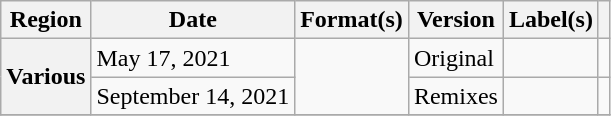<table class="wikitable plainrowheaders">
<tr>
<th scope="col">Region</th>
<th scope="col">Date</th>
<th scope="col">Format(s)</th>
<th>Version</th>
<th scope="col">Label(s)</th>
<th scope="col"></th>
</tr>
<tr>
<th rowspan="2" scope="row">Various</th>
<td>May 17, 2021</td>
<td rowspan="2"></td>
<td>Original</td>
<td></td>
<td style="text-align:center"></td>
</tr>
<tr>
<td>September 14, 2021</td>
<td>Remixes</td>
<td></td>
<td style="text-align:center"></td>
</tr>
<tr>
</tr>
</table>
